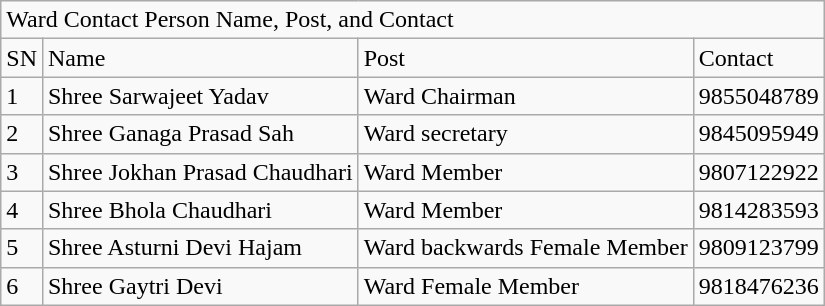<table class="wikitable">
<tr>
<td colspan="4">Ward Contact Person Name, Post, and Contact</td>
</tr>
<tr>
<td>SN</td>
<td>Name</td>
<td>Post</td>
<td>Contact</td>
</tr>
<tr>
<td>1</td>
<td>Shree Sarwajeet  Yadav</td>
<td>Ward Chairman</td>
<td>9855048789</td>
</tr>
<tr>
<td>2</td>
<td>Shree Ganaga Prasad  Sah</td>
<td>Ward secretary</td>
<td>9845095949</td>
</tr>
<tr>
<td>3</td>
<td>Shree Jokhan  Prasad Chaudhari</td>
<td>Ward Member</td>
<td>9807122922</td>
</tr>
<tr>
<td>4</td>
<td>Shree Bhola  Chaudhari</td>
<td>Ward Member</td>
<td>9814283593</td>
</tr>
<tr>
<td>5</td>
<td>Shree Asturni  Devi Hajam</td>
<td>Ward backwards Female Member</td>
<td>9809123799</td>
</tr>
<tr>
<td>6</td>
<td>Shree Gaytri  Devi</td>
<td>Ward Female Member</td>
<td>9818476236</td>
</tr>
</table>
